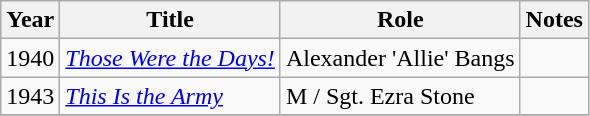<table class="wikitable">
<tr>
<th>Year</th>
<th>Title</th>
<th>Role</th>
<th>Notes</th>
</tr>
<tr>
<td>1940</td>
<td><em><a href='#'>Those Were the Days!</a></em></td>
<td>Alexander 'Allie' Bangs</td>
<td></td>
</tr>
<tr>
<td>1943</td>
<td><em><a href='#'>This Is the Army</a></em></td>
<td>M / Sgt. Ezra Stone</td>
<td></td>
</tr>
<tr>
</tr>
</table>
